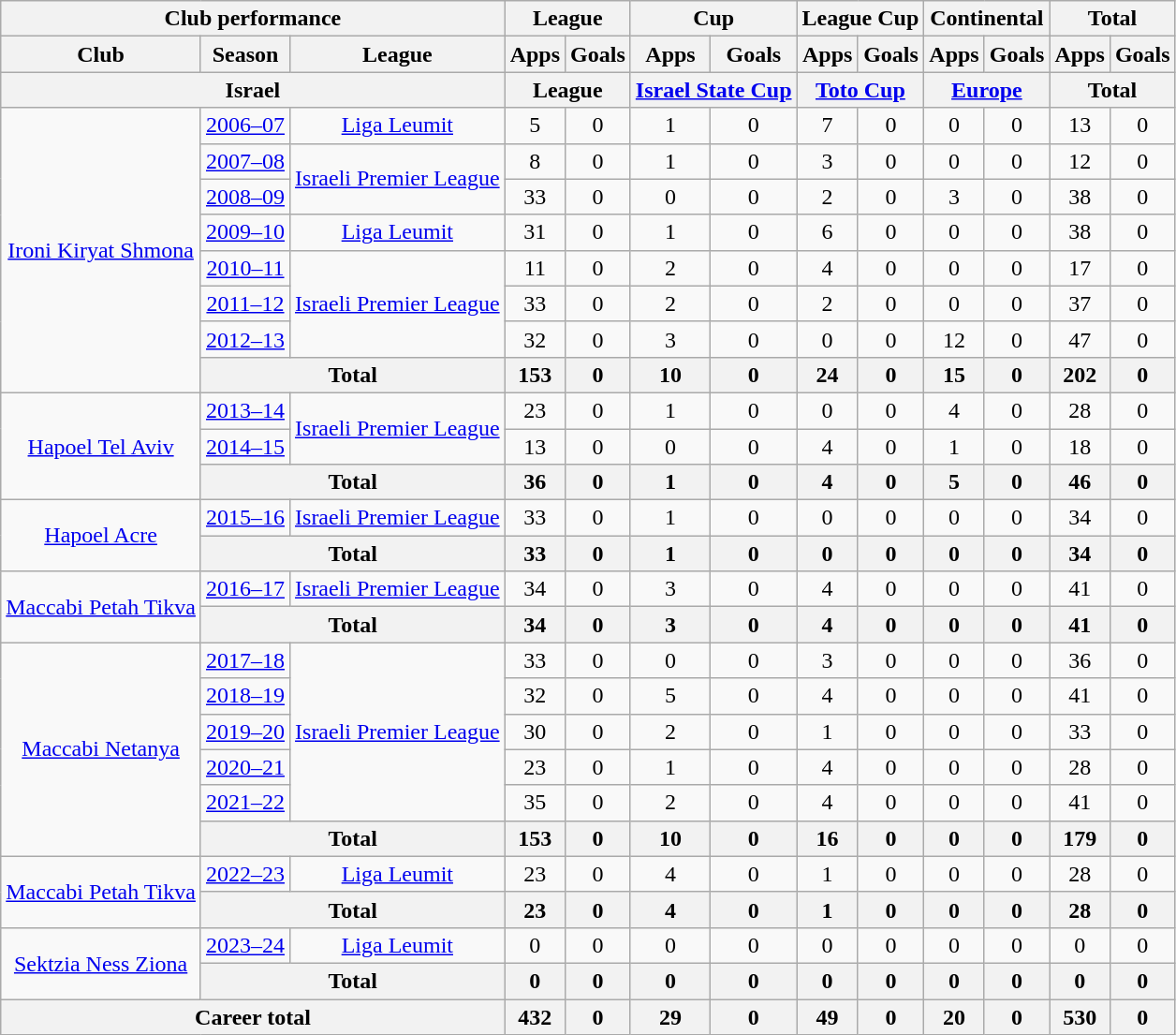<table class="wikitable" style="text-align:center">
<tr>
<th colspan=3>Club performance</th>
<th colspan=2>League</th>
<th colspan=2>Cup</th>
<th colspan=2>League Cup</th>
<th colspan=2>Continental</th>
<th colspan=2>Total</th>
</tr>
<tr>
<th>Club</th>
<th>Season</th>
<th>League</th>
<th>Apps</th>
<th>Goals</th>
<th>Apps</th>
<th>Goals</th>
<th>Apps</th>
<th>Goals</th>
<th>Apps</th>
<th>Goals</th>
<th>Apps</th>
<th>Goals</th>
</tr>
<tr>
<th colspan=3>Israel</th>
<th colspan=2>League</th>
<th colspan=2><a href='#'>Israel State Cup</a></th>
<th colspan=2><a href='#'>Toto Cup</a></th>
<th colspan=2><a href='#'>Europe</a></th>
<th colspan=2>Total</th>
</tr>
<tr>
<td rowspan="8"><a href='#'>Ironi Kiryat Shmona</a></td>
<td><a href='#'>2006–07</a></td>
<td><a href='#'>Liga Leumit</a></td>
<td>5</td>
<td>0</td>
<td>1</td>
<td>0</td>
<td>7</td>
<td>0</td>
<td>0</td>
<td>0</td>
<td>13</td>
<td>0</td>
</tr>
<tr>
<td><a href='#'>2007–08</a></td>
<td rowspan="2"><a href='#'>Israeli Premier League</a></td>
<td>8</td>
<td>0</td>
<td>1</td>
<td>0</td>
<td>3</td>
<td>0</td>
<td>0</td>
<td>0</td>
<td>12</td>
<td>0</td>
</tr>
<tr>
<td><a href='#'>2008–09</a></td>
<td>33</td>
<td>0</td>
<td>0</td>
<td>0</td>
<td>2</td>
<td>0</td>
<td>3</td>
<td>0</td>
<td>38</td>
<td>0</td>
</tr>
<tr>
<td><a href='#'>2009–10</a></td>
<td><a href='#'>Liga Leumit</a></td>
<td>31</td>
<td>0</td>
<td>1</td>
<td>0</td>
<td>6</td>
<td>0</td>
<td>0</td>
<td>0</td>
<td>38</td>
<td>0</td>
</tr>
<tr>
<td><a href='#'>2010–11</a></td>
<td rowspan="3"><a href='#'>Israeli Premier League</a></td>
<td>11</td>
<td>0</td>
<td>2</td>
<td>0</td>
<td>4</td>
<td>0</td>
<td>0</td>
<td>0</td>
<td>17</td>
<td>0</td>
</tr>
<tr>
<td><a href='#'>2011–12</a></td>
<td>33</td>
<td>0</td>
<td>2</td>
<td>0</td>
<td>2</td>
<td>0</td>
<td>0</td>
<td>0</td>
<td>37</td>
<td>0</td>
</tr>
<tr>
<td><a href='#'>2012–13</a></td>
<td>32</td>
<td>0</td>
<td>3</td>
<td>0</td>
<td>0</td>
<td>0</td>
<td>12</td>
<td>0</td>
<td>47</td>
<td>0</td>
</tr>
<tr>
<th colspan="2">Total</th>
<th>153</th>
<th>0</th>
<th>10</th>
<th>0</th>
<th>24</th>
<th>0</th>
<th>15</th>
<th>0</th>
<th>202</th>
<th>0</th>
</tr>
<tr>
<td rowspan="3"><a href='#'>Hapoel Tel Aviv</a></td>
<td><a href='#'>2013–14</a></td>
<td rowspan="2"><a href='#'>Israeli Premier League</a></td>
<td>23</td>
<td>0</td>
<td>1</td>
<td>0</td>
<td>0</td>
<td>0</td>
<td>4</td>
<td>0</td>
<td>28</td>
<td>0</td>
</tr>
<tr>
<td><a href='#'>2014–15</a></td>
<td>13</td>
<td>0</td>
<td>0</td>
<td>0</td>
<td>4</td>
<td>0</td>
<td>1</td>
<td>0</td>
<td>18</td>
<td>0</td>
</tr>
<tr>
<th colspan="2">Total</th>
<th>36</th>
<th>0</th>
<th>1</th>
<th>0</th>
<th>4</th>
<th>0</th>
<th>5</th>
<th>0</th>
<th>46</th>
<th>0</th>
</tr>
<tr>
<td rowspan="2"><a href='#'>Hapoel Acre</a></td>
<td><a href='#'>2015–16</a></td>
<td rowspan="1"><a href='#'>Israeli Premier League</a></td>
<td>33</td>
<td>0</td>
<td>1</td>
<td>0</td>
<td>0</td>
<td>0</td>
<td>0</td>
<td>0</td>
<td>34</td>
<td>0</td>
</tr>
<tr>
<th colspan="2">Total</th>
<th>33</th>
<th>0</th>
<th>1</th>
<th>0</th>
<th>0</th>
<th>0</th>
<th>0</th>
<th>0</th>
<th>34</th>
<th>0</th>
</tr>
<tr>
<td rowspan="2"><a href='#'>Maccabi Petah Tikva</a></td>
<td><a href='#'>2016–17</a></td>
<td rowspan="1"><a href='#'>Israeli Premier League</a></td>
<td>34</td>
<td>0</td>
<td>3</td>
<td>0</td>
<td>4</td>
<td>0</td>
<td>0</td>
<td>0</td>
<td>41</td>
<td>0</td>
</tr>
<tr>
<th colspan="2">Total</th>
<th>34</th>
<th>0</th>
<th>3</th>
<th>0</th>
<th>4</th>
<th>0</th>
<th>0</th>
<th>0</th>
<th>41</th>
<th>0</th>
</tr>
<tr>
<td rowspan="6"><a href='#'>Maccabi Netanya</a></td>
<td><a href='#'>2017–18</a></td>
<td rowspan="5"><a href='#'>Israeli Premier League</a></td>
<td>33</td>
<td>0</td>
<td>0</td>
<td>0</td>
<td>3</td>
<td>0</td>
<td>0</td>
<td>0</td>
<td>36</td>
<td>0</td>
</tr>
<tr>
<td><a href='#'>2018–19</a></td>
<td>32</td>
<td>0</td>
<td>5</td>
<td>0</td>
<td>4</td>
<td>0</td>
<td>0</td>
<td>0</td>
<td>41</td>
<td>0</td>
</tr>
<tr>
<td><a href='#'>2019–20</a></td>
<td>30</td>
<td>0</td>
<td>2</td>
<td>0</td>
<td>1</td>
<td>0</td>
<td>0</td>
<td>0</td>
<td>33</td>
<td>0</td>
</tr>
<tr>
<td><a href='#'>2020–21</a></td>
<td>23</td>
<td>0</td>
<td>1</td>
<td>0</td>
<td>4</td>
<td>0</td>
<td>0</td>
<td>0</td>
<td>28</td>
<td>0</td>
</tr>
<tr>
<td><a href='#'>2021–22</a></td>
<td>35</td>
<td>0</td>
<td>2</td>
<td>0</td>
<td>4</td>
<td>0</td>
<td>0</td>
<td>0</td>
<td>41</td>
<td>0</td>
</tr>
<tr>
<th colspan="2">Total</th>
<th>153</th>
<th>0</th>
<th>10</th>
<th>0</th>
<th>16</th>
<th>0</th>
<th>0</th>
<th>0</th>
<th>179</th>
<th>0</th>
</tr>
<tr>
<td rowspan="2"><a href='#'>Maccabi Petah Tikva</a></td>
<td><a href='#'>2022–23</a></td>
<td><a href='#'>Liga Leumit</a></td>
<td>23</td>
<td>0</td>
<td>4</td>
<td>0</td>
<td>1</td>
<td>0</td>
<td>0</td>
<td>0</td>
<td>28</td>
<td>0</td>
</tr>
<tr>
<th colspan="2">Total</th>
<th>23</th>
<th>0</th>
<th>4</th>
<th>0</th>
<th>1</th>
<th>0</th>
<th>0</th>
<th>0</th>
<th>28</th>
<th>0</th>
</tr>
<tr>
<td rowspan="2"><a href='#'>Sektzia Ness Ziona</a></td>
<td><a href='#'>2023–24</a></td>
<td><a href='#'>Liga Leumit</a></td>
<td>0</td>
<td>0</td>
<td>0</td>
<td>0</td>
<td>0</td>
<td>0</td>
<td>0</td>
<td>0</td>
<td>0</td>
<td>0</td>
</tr>
<tr>
<th colspan="2">Total</th>
<th>0</th>
<th>0</th>
<th>0</th>
<th>0</th>
<th>0</th>
<th>0</th>
<th>0</th>
<th>0</th>
<th>0</th>
<th>0</th>
</tr>
<tr>
<th colspan=3>Career total</th>
<th>432</th>
<th>0</th>
<th>29</th>
<th>0</th>
<th>49</th>
<th>0</th>
<th>20</th>
<th>0</th>
<th>530</th>
<th>0</th>
</tr>
</table>
